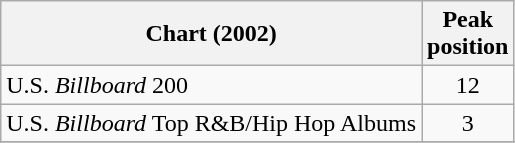<table class="wikitable">
<tr>
<th align="left">Chart (2002)</th>
<th style="text-align:center;">Peak<br>position</th>
</tr>
<tr>
<td style="text-align:left;">U.S. <em>Billboard</em> 200</td>
<td style="text-align:center;">12</td>
</tr>
<tr>
<td style="text-align:left;">U.S. <em>Billboard</em> Top R&B/Hip Hop Albums</td>
<td style="text-align:center;">3</td>
</tr>
<tr>
</tr>
</table>
